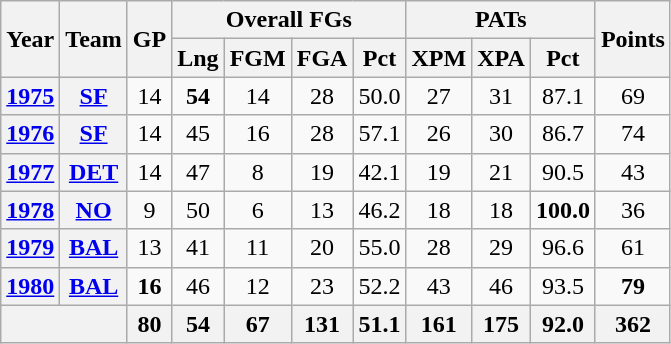<table class=wikitable style="text-align:center;">
<tr>
<th rowspan="2">Year</th>
<th rowspan="2">Team</th>
<th rowspan="2">GP</th>
<th colspan="4">Overall FGs</th>
<th colspan="3">PATs</th>
<th rowspan="2">Points</th>
</tr>
<tr>
<th>Lng</th>
<th>FGM</th>
<th>FGA</th>
<th>Pct</th>
<th>XPM</th>
<th>XPA</th>
<th>Pct</th>
</tr>
<tr>
<th><a href='#'>1975</a></th>
<th style="text-align:center;"><a href='#'>SF</a></th>
<td>14</td>
<td><strong>54</strong></td>
<td>14</td>
<td>28</td>
<td>50.0</td>
<td>27</td>
<td>31</td>
<td>87.1</td>
<td>69</td>
</tr>
<tr>
<th><a href='#'>1976</a></th>
<th><a href='#'>SF</a></th>
<td>14</td>
<td>45</td>
<td>16</td>
<td>28</td>
<td>57.1</td>
<td>26</td>
<td>30</td>
<td>86.7</td>
<td>74</td>
</tr>
<tr>
<th><a href='#'>1977</a></th>
<th><a href='#'>DET</a></th>
<td>14</td>
<td>47</td>
<td>8</td>
<td>19</td>
<td>42.1</td>
<td>19</td>
<td>21</td>
<td>90.5</td>
<td>43</td>
</tr>
<tr>
<th><a href='#'>1978</a></th>
<th><a href='#'>NO</a></th>
<td>9</td>
<td>50</td>
<td>6</td>
<td>13</td>
<td>46.2</td>
<td>18</td>
<td>18</td>
<td><strong>100.0</strong></td>
<td>36</td>
</tr>
<tr>
<th><a href='#'>1979</a></th>
<th><a href='#'>BAL</a></th>
<td>13</td>
<td>41</td>
<td>11</td>
<td>20</td>
<td>55.0</td>
<td>28</td>
<td>29</td>
<td>96.6</td>
<td>61</td>
</tr>
<tr>
<th><a href='#'>1980</a></th>
<th><a href='#'>BAL</a></th>
<td><strong>16</strong></td>
<td>46</td>
<td>12</td>
<td>23</td>
<td>52.2</td>
<td>43</td>
<td>46</td>
<td>93.5</td>
<td><strong>79</strong></td>
</tr>
<tr>
<th colspan="2"></th>
<th>80</th>
<th>54</th>
<th>67</th>
<th>131</th>
<th>51.1</th>
<th>161</th>
<th>175</th>
<th>92.0</th>
<th>362</th>
</tr>
</table>
